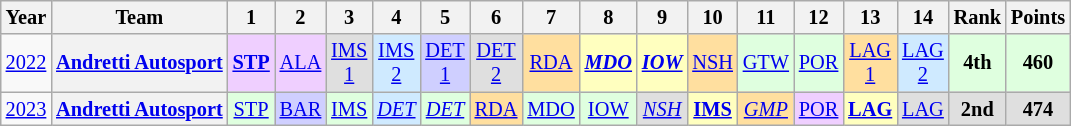<table class="wikitable" style="text-align:center; font-size:85%">
<tr>
<th>Year</th>
<th>Team</th>
<th>1</th>
<th>2</th>
<th>3</th>
<th>4</th>
<th>5</th>
<th>6</th>
<th>7</th>
<th>8</th>
<th>9</th>
<th>10</th>
<th>11</th>
<th>12</th>
<th>13</th>
<th>14</th>
<th>Rank</th>
<th>Points</th>
</tr>
<tr>
<td><a href='#'>2022</a></td>
<th nowrap><a href='#'>Andretti Autosport</a></th>
<td style=background:#EFCFFF><strong><a href='#'>STP</a></strong><br></td>
<td style=background:#EFCFFF><a href='#'>ALA</a><br></td>
<td style=background:#DFDFDF><a href='#'>IMS<br>1</a><br></td>
<td style=background:#CFEAFF><a href='#'>IMS<br>2</a><br></td>
<td style=background:#CFCFFF><a href='#'>DET<br>1</a><br></td>
<td style=background:#DFDFDF><a href='#'>DET<br>2</a><br></td>
<td style=background:#FFDF9F><a href='#'>RDA</a><br></td>
<td style=background:#FFFFBF><strong><em><a href='#'>MDO</a></em></strong><br></td>
<td style=background:#FFFFBF><strong><em><a href='#'>IOW</a></em></strong><br></td>
<td style=background:#FFDF9F><a href='#'>NSH</a><br></td>
<td style=background:#DFFFDF><a href='#'>GTW</a><br></td>
<td style=background:#DFFFDF><a href='#'>POR</a><br></td>
<td style=background:#FFDF9F><a href='#'>LAG<br>1</a><br></td>
<td style=background:#CFEAFF><a href='#'>LAG<br>2</a><br></td>
<th style=background:#DFFFDF>4th</th>
<th style=background:#DFFFDF>460</th>
</tr>
<tr>
<td><a href='#'>2023</a></td>
<th nowrap><a href='#'>Andretti Autosport</a></th>
<td style="background:#DFFFDF;"><a href='#'>STP</a><br></td>
<td style="background:#cfcfff;"><a href='#'>BAR</a><br></td>
<td style="background:#dfffdf;"><a href='#'>IMS</a><br></td>
<td style="background:#cfeaff;"><em><a href='#'>DET</a></em><br></td>
<td style="background:#dfffdf;"><em><a href='#'>DET</a></em><br></td>
<td style="background:#FFDF9F;"><a href='#'>RDA</a><br></td>
<td style="background:#DFFFDF;"><a href='#'>MDO</a><br></td>
<td style="background:#DFFFDF;"><a href='#'>IOW</a><br></td>
<td style="background:#DFDFDF;"><em><a href='#'>NSH</a></em><br></td>
<td style="background:#FFFFBF;"><strong><a href='#'>IMS</a></strong><br></td>
<td style="background:#FFDF9F;"><em><a href='#'>GMP</a></em><br></td>
<td style="background:#EFCFFF;"><a href='#'>POR</a><br></td>
<td style="background:#FFFFBF;"><strong><a href='#'>LAG</a></strong><br></td>
<td style="background:#DFDFDF;"><a href='#'>LAG</a><br></td>
<th style="background:#DFDFDF;">2nd</th>
<th style="background:#DFDFDF;">474</th>
</tr>
</table>
